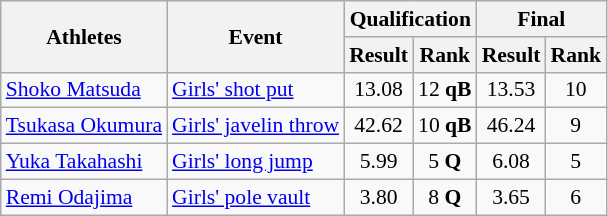<table class="wikitable" border="1" style="font-size:90%">
<tr>
<th rowspan=2>Athletes</th>
<th rowspan=2>Event</th>
<th colspan=2>Qualification</th>
<th colspan=2>Final</th>
</tr>
<tr>
<th>Result</th>
<th>Rank</th>
<th>Result</th>
<th>Rank</th>
</tr>
<tr>
<td><a href='#'>Shoko Matsuda</a></td>
<td><a href='#'>Girls' shot put</a></td>
<td align=center>13.08</td>
<td align=center>12 <strong>qB</strong></td>
<td align=center>13.53</td>
<td align=center>10</td>
</tr>
<tr>
<td><a href='#'>Tsukasa Okumura</a></td>
<td><a href='#'>Girls' javelin throw</a></td>
<td align=center>42.62</td>
<td align=center>10 <strong>qB</strong></td>
<td align=center>46.24</td>
<td align=center>9</td>
</tr>
<tr>
<td><a href='#'>Yuka Takahashi</a></td>
<td><a href='#'>Girls' long jump</a></td>
<td align=center>5.99</td>
<td align=center>5 <strong>Q</strong></td>
<td align=center>6.08</td>
<td align=center>5</td>
</tr>
<tr>
<td><a href='#'>Remi Odajima</a></td>
<td><a href='#'>Girls' pole vault</a></td>
<td align=center>3.80</td>
<td align=center>8 <strong>Q</strong></td>
<td align=center>3.65</td>
<td align=center>6</td>
</tr>
</table>
